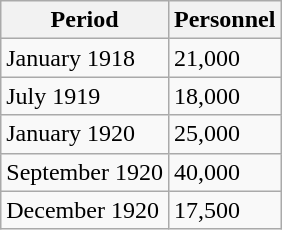<table class="wikitable sortable">
<tr>
<th>Period</th>
<th>Personnel</th>
</tr>
<tr>
<td>January 1918</td>
<td>21,000</td>
</tr>
<tr>
<td>July 1919</td>
<td>18,000</td>
</tr>
<tr>
<td>January 1920</td>
<td>25,000</td>
</tr>
<tr>
<td>September 1920</td>
<td>40,000</td>
</tr>
<tr>
<td>December 1920</td>
<td>17,500</td>
</tr>
</table>
